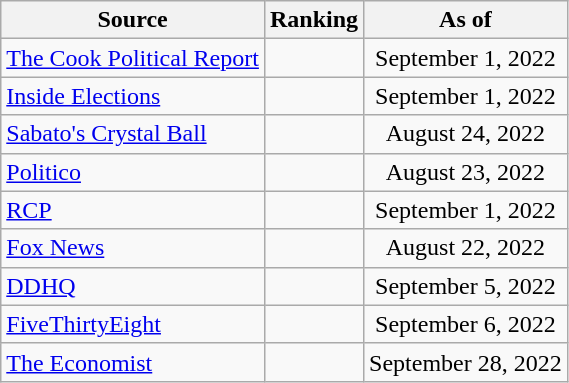<table class="wikitable" style="text-align:center">
<tr>
<th>Source</th>
<th>Ranking</th>
<th>As of</th>
</tr>
<tr>
<td align=left><a href='#'>The Cook Political Report</a></td>
<td></td>
<td>September 1, 2022</td>
</tr>
<tr>
<td align=left><a href='#'>Inside Elections</a></td>
<td></td>
<td>September 1, 2022</td>
</tr>
<tr>
<td align=left><a href='#'>Sabato's Crystal Ball</a></td>
<td></td>
<td>August 24, 2022</td>
</tr>
<tr>
<td align="left"><a href='#'>Politico</a></td>
<td></td>
<td>August 23, 2022</td>
</tr>
<tr>
<td align="left"><a href='#'>RCP</a></td>
<td></td>
<td>September 1, 2022</td>
</tr>
<tr>
<td align=left><a href='#'>Fox News</a></td>
<td></td>
<td>August 22, 2022</td>
</tr>
<tr>
<td align="left"><a href='#'>DDHQ</a></td>
<td></td>
<td>September 5, 2022</td>
</tr>
<tr>
<td align="left"><a href='#'>FiveThirtyEight</a></td>
<td></td>
<td>September 6, 2022</td>
</tr>
<tr>
<td align="left"><a href='#'>The Economist</a></td>
<td></td>
<td>September 28, 2022</td>
</tr>
</table>
